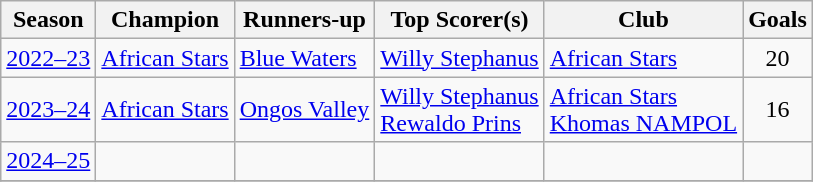<table class="wikitable sortable">
<tr>
<th>Season</th>
<th>Champion</th>
<th>Runners-up</th>
<th>Top Scorer(s)</th>
<th>Club</th>
<th>Goals</th>
</tr>
<tr>
<td align=center><a href='#'>2022–23</a></td>
<td><a href='#'>African Stars</a></td>
<td><a href='#'>Blue Waters</a></td>
<td> <a href='#'>Willy Stephanus</a></td>
<td><a href='#'>African Stars</a></td>
<td align=center>20</td>
</tr>
<tr>
<td align=center><a href='#'>2023–24</a></td>
<td><a href='#'>African Stars</a></td>
<td><a href='#'>Ongos Valley</a></td>
<td> <a href='#'>Willy Stephanus</a><br> <a href='#'>Rewaldo Prins</a></td>
<td><a href='#'>African Stars</a><br> <a href='#'>Khomas NAMPOL</a></td>
<td align=center>16</td>
</tr>
<tr>
<td align=center><a href='#'>2024–25</a></td>
<td></td>
<td></td>
<td></td>
<td></td>
<td align=center></td>
</tr>
<tr>
</tr>
</table>
